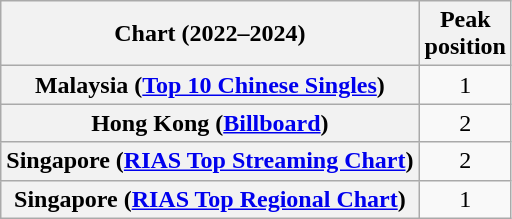<table class="wikitable sortable plainrowheaders" style="text-align:center">
<tr>
<th scope="col">Chart (2022–2024)</th>
<th scope="col">Peak<br>position</th>
</tr>
<tr>
<th scope="row">Malaysia (<a href='#'>Top 10 Chinese Singles</a>)</th>
<td>1</td>
</tr>
<tr>
<th scope="row">Hong Kong (<a href='#'>Billboard</a>)</th>
<td>2</td>
</tr>
<tr>
<th scope="row">Singapore (<a href='#'>RIAS Top Streaming Chart</a>)</th>
<td>2</td>
</tr>
<tr>
<th scope="row">Singapore (<a href='#'>RIAS Top Regional Chart</a>)</th>
<td>1</td>
</tr>
</table>
